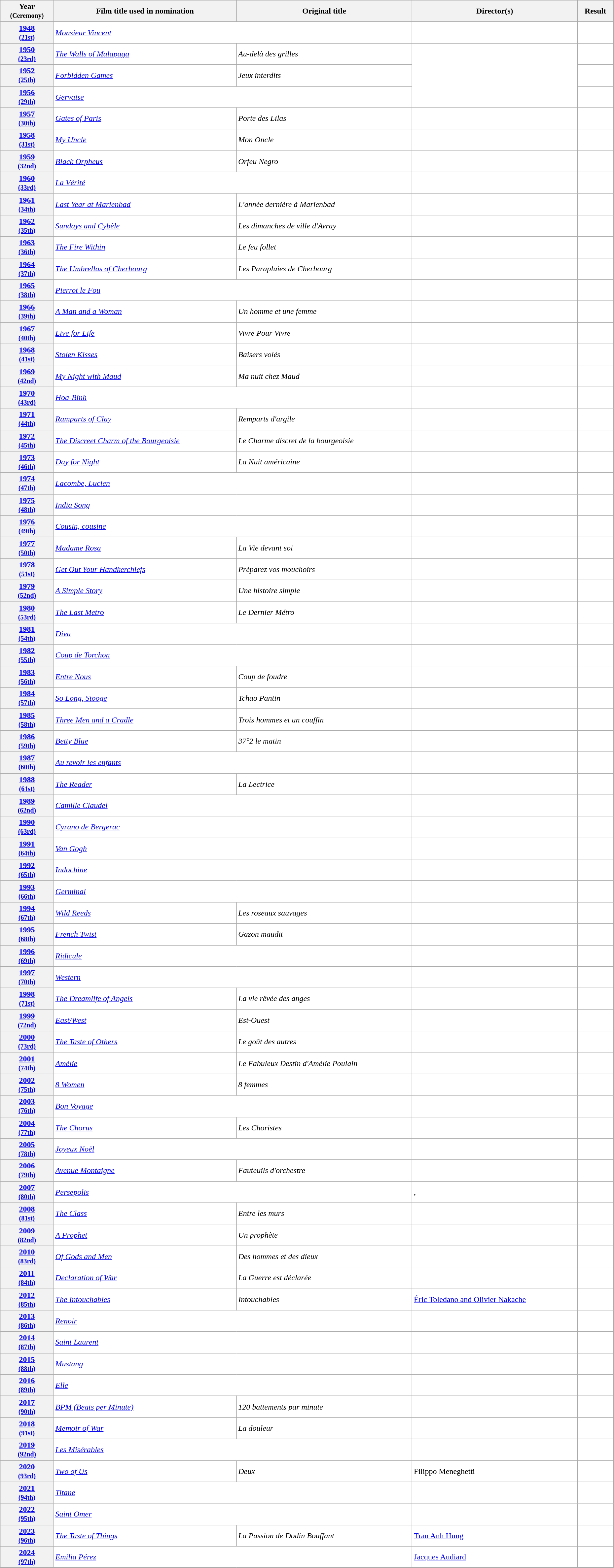<table class="wikitable" style="background:#ffffff;" width="98%">
<tr>
<th>Year<br><small>(Ceremony)</small></th>
<th>Film title used in nomination</th>
<th>Original title</th>
<th>Director(s)</th>
<th>Result</th>
</tr>
<tr>
<th align="center"><a href='#'>1948</a><br><small><a href='#'>(21st)</a></small></th>
<td colspan="2"><em><a href='#'>Monsieur Vincent</a></em></td>
<td></td>
<td></td>
</tr>
<tr>
<th align="center"><a href='#'>1950</a><br><small><a href='#'>(23rd)</a></small></th>
<td><em><a href='#'>The Walls of Malapaga</a></em></td>
<td><em>Au-delà des grilles</em></td>
<td rowspan="3"></td>
<td></td>
</tr>
<tr>
<th align="center"><a href='#'>1952</a><br><small><a href='#'>(25th)</a></small></th>
<td><em><a href='#'>Forbidden Games</a></em></td>
<td><em>Jeux interdits</em></td>
<td></td>
</tr>
<tr>
<th align="center"><a href='#'>1956</a><br><small><a href='#'>(29th)</a></small></th>
<td colspan="2"><em><a href='#'>Gervaise</a></em></td>
<td></td>
</tr>
<tr>
<th align="center"><a href='#'>1957</a><br><small><a href='#'>(30th)</a></small></th>
<td><em><a href='#'>Gates of Paris</a></em></td>
<td><em>Porte des Lilas</em></td>
<td></td>
<td></td>
</tr>
<tr>
<th align="center"><a href='#'>1958</a><br><small><a href='#'>(31st)</a></small></th>
<td><em><a href='#'>My Uncle</a></em></td>
<td><em>Mon Oncle</em></td>
<td></td>
<td></td>
</tr>
<tr>
<th align="center"><a href='#'>1959</a><br><small><a href='#'>(32nd)</a></small></th>
<td><em><a href='#'>Black Orpheus</a></em></td>
<td><em>Orfeu Negro</em></td>
<td></td>
<td></td>
</tr>
<tr>
<th align="center"><a href='#'>1960</a><br><small><a href='#'>(33rd)</a></small></th>
<td colspan="2"><em><a href='#'>La Vérité</a></em></td>
<td></td>
<td></td>
</tr>
<tr>
<th align="center"><a href='#'>1961</a><br><small><a href='#'>(34th)</a></small></th>
<td><em><a href='#'>Last Year at Marienbad</a></em></td>
<td><em>L'année dernière à Marienbad</em></td>
<td></td>
<td></td>
</tr>
<tr>
<th align="center"><a href='#'>1962</a><br><small><a href='#'>(35th)</a></small></th>
<td><em><a href='#'>Sundays and Cybèle</a></em></td>
<td><em>Les dimanches de ville d'Avray</em></td>
<td></td>
<td></td>
</tr>
<tr>
<th align="center"><a href='#'>1963</a><br><small><a href='#'>(36th)</a></small></th>
<td><em><a href='#'>The Fire Within</a></em></td>
<td><em>Le feu follet</em></td>
<td></td>
<td></td>
</tr>
<tr>
<th align="center"><a href='#'>1964</a><br><small><a href='#'>(37th)</a></small></th>
<td><em><a href='#'>The Umbrellas of Cherbourg</a></em></td>
<td><em>Les Parapluies de Cherbourg</em></td>
<td></td>
<td></td>
</tr>
<tr>
<th align="center"><a href='#'>1965</a><br><small><a href='#'>(38th)</a></small></th>
<td colspan="2"><em><a href='#'>Pierrot le Fou</a></em></td>
<td></td>
<td></td>
</tr>
<tr>
<th align="center"><a href='#'>1966</a><br><small><a href='#'>(39th)</a></small></th>
<td><em><a href='#'>A Man and a Woman</a></em></td>
<td><em>Un homme et une femme</em></td>
<td></td>
<td></td>
</tr>
<tr>
<th align="center"><a href='#'>1967</a><br><small><a href='#'>(40th)</a></small></th>
<td><em><a href='#'>Live for Life</a></em></td>
<td><em>Vivre Pour Vivre</em></td>
<td></td>
<td></td>
</tr>
<tr>
<th align="center"><a href='#'>1968</a><br><small><a href='#'>(41st)</a></small></th>
<td><em><a href='#'>Stolen Kisses</a></em></td>
<td><em>Baisers volés</em></td>
<td></td>
<td></td>
</tr>
<tr>
<th align="center"><a href='#'>1969</a><br><small><a href='#'>(42nd)</a></small></th>
<td><em><a href='#'>My Night with Maud</a></em></td>
<td><em>Ma nuit chez Maud</em></td>
<td></td>
<td></td>
</tr>
<tr>
<th align="center"><a href='#'>1970</a><br><small><a href='#'>(43rd)</a></small></th>
<td colspan="2"><em><a href='#'>Hoa-Binh</a></em></td>
<td></td>
<td></td>
</tr>
<tr>
<th align="center"><a href='#'>1971</a><br><small><a href='#'>(44th)</a></small></th>
<td><em><a href='#'>Ramparts of Clay</a></em></td>
<td><em>Remparts d'argile</em></td>
<td></td>
<td></td>
</tr>
<tr>
<th align="center"><a href='#'>1972</a><br><small><a href='#'>(45th)</a></small></th>
<td><em><a href='#'>The Discreet Charm of the Bourgeoisie</a></em></td>
<td><em>Le Charme discret de la bourgeoisie</em></td>
<td></td>
<td></td>
</tr>
<tr>
<th align="center"><a href='#'>1973</a><br><small><a href='#'>(46th)</a></small></th>
<td><em><a href='#'>Day for Night</a></em></td>
<td><em>La Nuit américaine</em></td>
<td></td>
<td></td>
</tr>
<tr>
<th align="center"><a href='#'>1974</a><br><small><a href='#'>(47th)</a></small></th>
<td colspan="2"><em><a href='#'>Lacombe, Lucien</a></em></td>
<td></td>
<td></td>
</tr>
<tr>
<th align="center"><a href='#'>1975</a><br><small><a href='#'>(48th)</a></small></th>
<td colspan="2"><em><a href='#'>India Song</a></em></td>
<td></td>
<td></td>
</tr>
<tr>
<th align="center"><a href='#'>1976</a><br><small><a href='#'>(49th)</a></small></th>
<td colspan="2"><em><a href='#'>Cousin, cousine</a></em></td>
<td></td>
<td></td>
</tr>
<tr>
<th align="center"><a href='#'>1977</a><br><small><a href='#'>(50th)</a></small></th>
<td><em><a href='#'>Madame Rosa</a></em></td>
<td><em>La Vie devant soi</em></td>
<td></td>
<td></td>
</tr>
<tr>
<th align="center"><a href='#'>1978</a><br><small><a href='#'>(51st)</a></small></th>
<td><em><a href='#'>Get Out Your Handkerchiefs</a></em></td>
<td><em>Préparez vos mouchoirs</em></td>
<td></td>
<td></td>
</tr>
<tr>
<th align="center"><a href='#'>1979</a><br><small><a href='#'>(52nd)</a></small></th>
<td><em><a href='#'>A Simple Story</a></em></td>
<td><em>Une histoire simple</em></td>
<td></td>
<td></td>
</tr>
<tr>
<th align="center"><a href='#'>1980</a><br><small><a href='#'>(53rd)</a></small></th>
<td><em><a href='#'>The Last Metro</a></em></td>
<td><em>Le Dernier Métro</em></td>
<td></td>
<td></td>
</tr>
<tr>
<th align="center"><a href='#'>1981</a><br><small><a href='#'>(54th)</a></small></th>
<td colspan="2"><em><a href='#'>Diva</a></em></td>
<td></td>
<td></td>
</tr>
<tr>
<th align="center"><a href='#'>1982</a><br><small><a href='#'>(55th)</a></small></th>
<td colspan="2"><em><a href='#'>Coup de Torchon</a></em></td>
<td></td>
<td></td>
</tr>
<tr>
<th align="center"><a href='#'>1983</a><br><small><a href='#'>(56th)</a></small></th>
<td><em><a href='#'>Entre Nous</a></em></td>
<td><em>Coup de foudre</em></td>
<td></td>
<td></td>
</tr>
<tr>
<th align="center"><a href='#'>1984</a><br><small><a href='#'>(57th)</a></small></th>
<td><em><a href='#'>So Long, Stooge</a></em></td>
<td><em>Tchao Pantin</em></td>
<td></td>
<td></td>
</tr>
<tr>
<th align="center"><a href='#'>1985</a><br><small><a href='#'>(58th)</a></small></th>
<td><em><a href='#'>Three Men and a Cradle</a></em></td>
<td><em>Trois hommes et un couffin</em></td>
<td></td>
<td></td>
</tr>
<tr>
<th align="center"><a href='#'>1986</a><br><small><a href='#'>(59th)</a></small></th>
<td><em><a href='#'>Betty Blue</a></em></td>
<td><em>37°2 le matin</em></td>
<td></td>
<td></td>
</tr>
<tr>
<th align="center"><a href='#'>1987</a><br><small><a href='#'>(60th)</a></small></th>
<td colspan="2"><em><a href='#'>Au revoir les enfants</a></em></td>
<td></td>
<td></td>
</tr>
<tr>
<th align="center"><a href='#'>1988</a><br><small><a href='#'>(61st)</a></small></th>
<td><em><a href='#'>The Reader</a></em></td>
<td><em>La Lectrice</em></td>
<td></td>
<td></td>
</tr>
<tr>
<th align="center"><a href='#'>1989</a><br><small><a href='#'>(62nd)</a></small></th>
<td colspan="2"><em><a href='#'>Camille Claudel</a></em></td>
<td></td>
<td></td>
</tr>
<tr>
<th align="center"><a href='#'>1990</a><br><small><a href='#'>(63rd)</a></small></th>
<td colspan="2"><em><a href='#'>Cyrano de Bergerac</a></em></td>
<td></td>
<td></td>
</tr>
<tr>
<th align="center"><a href='#'>1991</a><br><small><a href='#'>(64th)</a></small></th>
<td colspan="2"><em><a href='#'>Van Gogh</a></em></td>
<td></td>
<td></td>
</tr>
<tr>
<th align="center"><a href='#'>1992</a><br><small><a href='#'>(65th)</a></small></th>
<td colspan="2"><em><a href='#'>Indochine</a></em></td>
<td></td>
<td></td>
</tr>
<tr>
<th align="center"><a href='#'>1993</a><br><small><a href='#'>(66th)</a></small></th>
<td colspan="2"><em><a href='#'>Germinal</a></em></td>
<td></td>
<td></td>
</tr>
<tr>
<th align="center"><a href='#'>1994</a><br><small><a href='#'>(67th)</a></small></th>
<td><em><a href='#'>Wild Reeds</a></em></td>
<td><em>Les roseaux sauvages</em></td>
<td></td>
<td></td>
</tr>
<tr>
<th align="center"><a href='#'>1995</a><br><small><a href='#'>(68th)</a></small></th>
<td><em><a href='#'>French Twist</a></em></td>
<td><em>Gazon maudit</em></td>
<td></td>
<td></td>
</tr>
<tr>
<th align="center"><a href='#'>1996</a><br><small><a href='#'>(69th)</a></small></th>
<td colspan="2"><em><a href='#'>Ridicule</a></em></td>
<td></td>
<td></td>
</tr>
<tr>
<th align="center"><a href='#'>1997</a><br><small><a href='#'>(70th)</a></small></th>
<td colspan="2"><em><a href='#'>Western</a></em></td>
<td></td>
<td></td>
</tr>
<tr>
<th align="center"><a href='#'>1998</a><br><small><a href='#'>(71st)</a></small></th>
<td><em><a href='#'>The Dreamlife of Angels</a></em></td>
<td><em>La vie rêvée des anges</em></td>
<td></td>
<td></td>
</tr>
<tr>
<th align="center"><a href='#'>1999</a><br><small><a href='#'>(72nd)</a></small></th>
<td><em><a href='#'>East/West</a></em></td>
<td><em>Est-Ouest</em> </td>
<td></td>
<td></td>
</tr>
<tr>
<th align="center"><a href='#'>2000</a><br><small><a href='#'>(73rd)</a></small></th>
<td><em><a href='#'>The Taste of Others</a></em></td>
<td><em>Le goût des autres</em></td>
<td></td>
<td></td>
</tr>
<tr>
<th align="center"><a href='#'>2001</a><br><small><a href='#'>(74th)</a></small></th>
<td><em><a href='#'>Amélie</a></em></td>
<td><em>Le Fabuleux Destin d'Amélie Poulain</em></td>
<td></td>
<td></td>
</tr>
<tr>
<th align="center"><a href='#'>2002</a><br><small><a href='#'>(75th)</a></small></th>
<td><em><a href='#'>8 Women</a></em></td>
<td><em>8 femmes</em></td>
<td></td>
<td></td>
</tr>
<tr>
<th align="center"><a href='#'>2003</a><br><small><a href='#'>(76th)</a></small></th>
<td colspan="2"><em><a href='#'>Bon Voyage</a></em></td>
<td></td>
<td></td>
</tr>
<tr>
<th align="center"><a href='#'>2004</a><br><small><a href='#'>(77th)</a></small></th>
<td><em><a href='#'>The Chorus</a></em></td>
<td><em>Les Choristes</em></td>
<td></td>
<td></td>
</tr>
<tr>
<th align="center"><a href='#'>2005</a><br><small><a href='#'>(78th)</a></small></th>
<td colspan="2"><em><a href='#'>Joyeux Noël</a></em></td>
<td></td>
<td></td>
</tr>
<tr>
<th align="center"><a href='#'>2006</a><br><small><a href='#'>(79th)</a></small></th>
<td><em><a href='#'>Avenue Montaigne</a></em></td>
<td><em>Fauteuils d'orchestre</em></td>
<td></td>
<td></td>
</tr>
<tr>
<th align="center"><a href='#'>2007</a><br><small><a href='#'>(80th)</a></small></th>
<td colspan="2"><em><a href='#'>Persepolis</a></em></td>
<td>, </td>
<td></td>
</tr>
<tr>
<th align="center"><a href='#'>2008</a><br><small><a href='#'>(81st)</a></small></th>
<td><em><a href='#'>The Class</a></em></td>
<td><em>Entre les murs</em></td>
<td></td>
<td></td>
</tr>
<tr>
<th align="center"><a href='#'>2009</a><br><small><a href='#'>(82nd)</a></small></th>
<td><em><a href='#'>A Prophet</a></em></td>
<td><em>Un prophète</em></td>
<td></td>
<td></td>
</tr>
<tr>
<th align="center"><a href='#'>2010</a><br><small><a href='#'>(83rd)</a></small></th>
<td><em><a href='#'>Of Gods and Men</a></em></td>
<td><em>Des hommes et des dieux</em></td>
<td></td>
<td></td>
</tr>
<tr>
<th align="center"><a href='#'>2011</a><br><small><a href='#'>(84th)</a></small></th>
<td><em><a href='#'>Declaration of War</a></em></td>
<td><em>La Guerre est déclarée</em></td>
<td></td>
<td></td>
</tr>
<tr>
<th align="center"><a href='#'>2012</a><br><small><a href='#'>(85th)</a></small></th>
<td><em><a href='#'>The Intouchables</a></em></td>
<td><em>Intouchables</em></td>
<td><a href='#'>Éric Toledano and Olivier Nakache</a></td>
<td></td>
</tr>
<tr>
<th align="center"><a href='#'>2013</a><br><small><a href='#'>(86th)</a></small></th>
<td colspan="2"><em><a href='#'>Renoir</a></em></td>
<td></td>
<td></td>
</tr>
<tr>
<th align="center"><a href='#'>2014</a><br><small><a href='#'>(87th)</a></small></th>
<td colspan="2"><em><a href='#'>Saint Laurent</a></em></td>
<td></td>
<td></td>
</tr>
<tr>
<th align="center"><a href='#'>2015</a><br><small><a href='#'>(88th)</a></small></th>
<td colspan="2"><em><a href='#'>Mustang</a></em></td>
<td></td>
<td></td>
</tr>
<tr>
<th align="center"><a href='#'>2016</a><br><small><a href='#'>(89th)</a></small></th>
<td colspan="2"><em><a href='#'>Elle</a></em></td>
<td></td>
<td></td>
</tr>
<tr>
<th align="center"><a href='#'>2017</a><br><small><a href='#'>(90th)</a></small></th>
<td><em><a href='#'>BPM (Beats per Minute)</a></em></td>
<td><em>120 battements par minute</em></td>
<td></td>
<td></td>
</tr>
<tr>
<th align="center"><a href='#'>2018</a><br><small><a href='#'>(91st)</a></small></th>
<td><em><a href='#'>Memoir of War</a></em></td>
<td><em>La douleur</em></td>
<td></td>
<td></td>
</tr>
<tr>
<th align="center"><a href='#'>2019</a><br><small><a href='#'>(92nd)</a></small></th>
<td colspan="2"><em><a href='#'>Les Misérables</a></em></td>
<td></td>
<td></td>
</tr>
<tr>
<th align="center"><a href='#'>2020</a><br><small><a href='#'>(93rd)</a></small></th>
<td><em><a href='#'>Two of Us</a></em></td>
<td><em>Deux</em></td>
<td>Filippo Meneghetti</td>
<td></td>
</tr>
<tr>
<th align="center"><a href='#'>2021</a><br><small><a href='#'>(94th)</a></small></th>
<td colspan="2"><em><a href='#'>Titane</a></em></td>
<td></td>
<td></td>
</tr>
<tr>
<th align="center"><a href='#'>2022</a><br><small><a href='#'>(95th)</a></small></th>
<td colspan="2"><em><a href='#'>Saint Omer</a></em></td>
<td></td>
<td></td>
</tr>
<tr>
<th align="center"><a href='#'>2023</a><br><small><a href='#'>(96th)</a></small></th>
<td><em><a href='#'>The Taste of Things</a></em></td>
<td><em>La Passion de Dodin Bouffant</em></td>
<td><a href='#'>Tran Anh Hung</a></td>
<td></td>
</tr>
<tr>
<th align="center"><a href='#'>2024</a><br><small><a href='#'>(97th)</a></small></th>
<td colspan="2"><em><a href='#'>Emilia Pérez</a></em></td>
<td><a href='#'>Jacques Audiard</a></td>
<td></td>
</tr>
</table>
